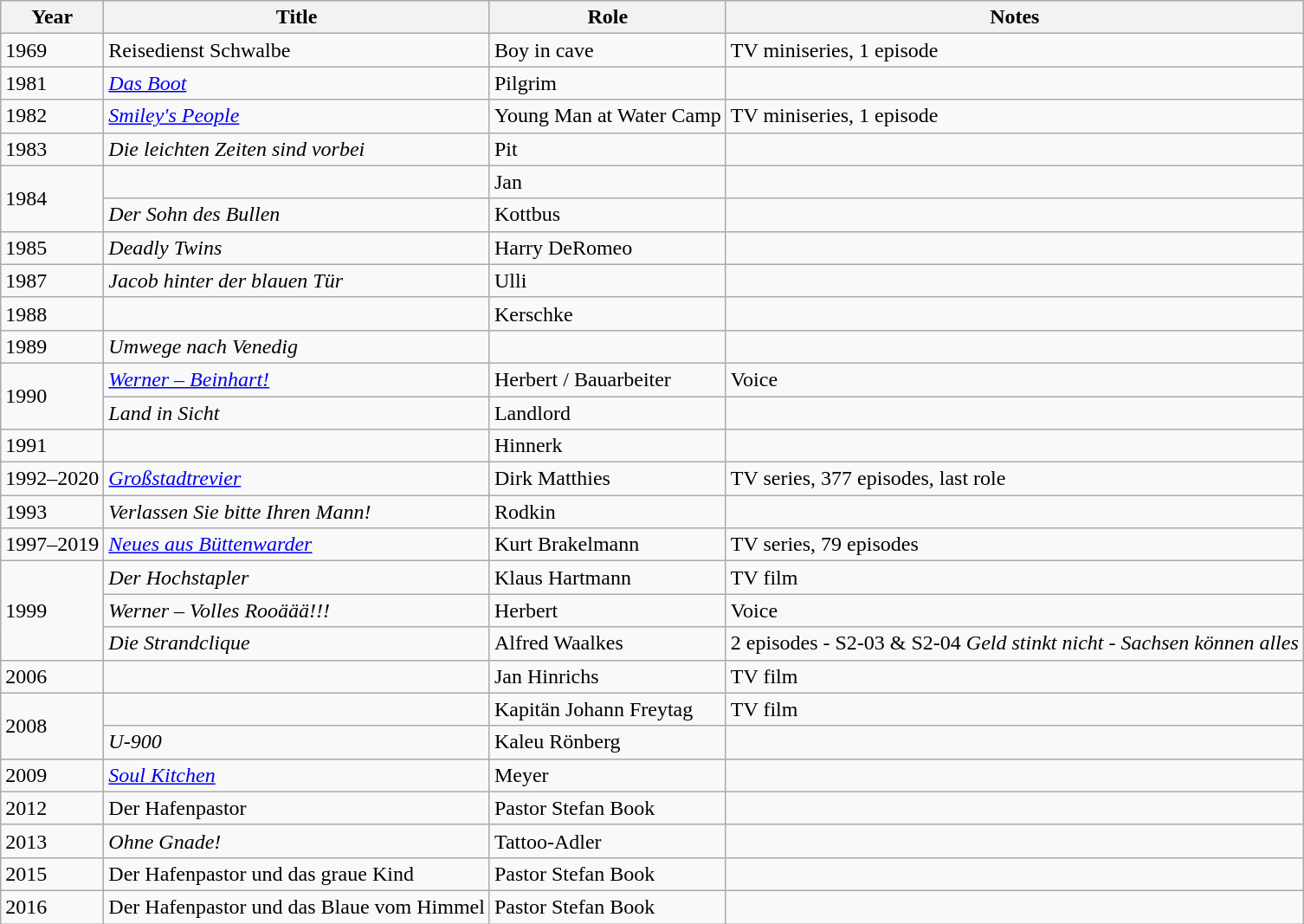<table class="wikitable">
<tr>
<th>Year</th>
<th>Title</th>
<th>Role</th>
<th>Notes</th>
</tr>
<tr>
<td>1969</td>
<td>Reisedienst Schwalbe</td>
<td>Boy in cave</td>
<td>TV miniseries, 1 episode</td>
</tr>
<tr>
<td>1981</td>
<td><em><a href='#'>Das Boot</a></em></td>
<td>Pilgrim</td>
<td></td>
</tr>
<tr>
<td>1982</td>
<td><em><a href='#'>Smiley's People</a></em></td>
<td>Young Man at Water Camp</td>
<td>TV miniseries, 1 episode</td>
</tr>
<tr>
<td>1983</td>
<td><em>Die leichten Zeiten sind vorbei</em></td>
<td>Pit</td>
<td></td>
</tr>
<tr>
<td rowspan=2>1984</td>
<td><em></em></td>
<td>Jan</td>
<td></td>
</tr>
<tr>
<td><em>Der Sohn des Bullen</em></td>
<td>Kottbus</td>
<td></td>
</tr>
<tr>
<td>1985</td>
<td><em>Deadly Twins</em></td>
<td>Harry DeRomeo</td>
<td></td>
</tr>
<tr>
<td>1987</td>
<td><em>Jacob hinter der blauen Tür</em></td>
<td>Ulli</td>
<td></td>
</tr>
<tr>
<td>1988</td>
<td><em></em></td>
<td>Kerschke</td>
<td></td>
</tr>
<tr>
<td>1989</td>
<td><em>Umwege nach Venedig</em></td>
<td></td>
<td></td>
</tr>
<tr>
<td rowspan=2>1990</td>
<td><em><a href='#'>Werner – Beinhart!</a></em></td>
<td>Herbert / Bauarbeiter</td>
<td>Voice</td>
</tr>
<tr>
<td><em>Land in Sicht</em></td>
<td>Landlord</td>
<td></td>
</tr>
<tr>
<td>1991</td>
<td><em></em></td>
<td>Hinnerk</td>
<td></td>
</tr>
<tr>
<td>1992–2020</td>
<td><em><a href='#'>Großstadtrevier</a></em></td>
<td>Dirk Matthies</td>
<td>TV series, 377 episodes, last role</td>
</tr>
<tr>
<td>1993</td>
<td><em>Verlassen Sie bitte Ihren Mann!</em></td>
<td>Rodkin</td>
<td></td>
</tr>
<tr>
<td>1997–2019</td>
<td><em><a href='#'>Neues aus Büttenwarder</a></em></td>
<td>Kurt Brakelmann</td>
<td>TV series, 79 episodes</td>
</tr>
<tr>
<td rowspan=3>1999</td>
<td><em>Der Hochstapler</em></td>
<td>Klaus Hartmann</td>
<td>TV film</td>
</tr>
<tr>
<td><em>Werner – Volles Rooäää!!!</em></td>
<td>Herbert</td>
<td>Voice</td>
</tr>
<tr>
<td><em>Die Strandclique</em></td>
<td>Alfred Waalkes</td>
<td>2 episodes - S2-03 & S2-04 <em>Geld stinkt nicht - Sachsen können alles</em></td>
</tr>
<tr>
<td>2006</td>
<td><em></em></td>
<td>Jan Hinrichs</td>
<td>TV film</td>
</tr>
<tr>
<td rowspan=2>2008</td>
<td><em></em></td>
<td>Kapitän Johann Freytag</td>
<td>TV film</td>
</tr>
<tr>
<td><em>U-900</em></td>
<td>Kaleu Rönberg</td>
<td></td>
</tr>
<tr>
<td>2009</td>
<td><em><a href='#'>Soul Kitchen</a></em></td>
<td>Meyer</td>
<td></td>
</tr>
<tr>
<td>2012</td>
<td>Der Hafenpastor</td>
<td>Pastor Stefan Book</td>
<td></td>
</tr>
<tr>
<td>2013</td>
<td><em>Ohne Gnade!</em></td>
<td>Tattoo-Adler</td>
<td></td>
</tr>
<tr>
<td>2015</td>
<td>Der Hafenpastor und das graue Kind</td>
<td>Pastor Stefan Book</td>
<td></td>
</tr>
<tr>
<td>2016</td>
<td>Der Hafenpastor und das Blaue vom Himmel</td>
<td>Pastor Stefan Book</td>
<td></td>
</tr>
</table>
